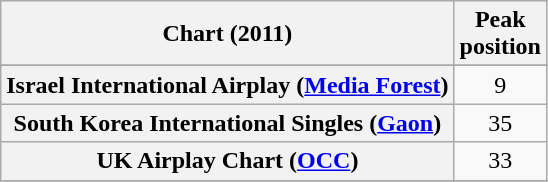<table class="wikitable sortable plainrowheaders">
<tr>
<th>Chart (2011)</th>
<th>Peak<br>position</th>
</tr>
<tr>
</tr>
<tr>
</tr>
<tr>
<th scope="row">Israel International Airplay (<a href='#'>Media Forest</a>)</th>
<td align="center">9</td>
</tr>
<tr>
<th scope="row">South Korea International Singles (<a href='#'>Gaon</a>)</th>
<td align="center">35</td>
</tr>
<tr>
<th scope="row">UK Airplay Chart (<a href='#'>OCC</a>)</th>
<td align="center">33</td>
</tr>
<tr>
</tr>
<tr>
</tr>
</table>
